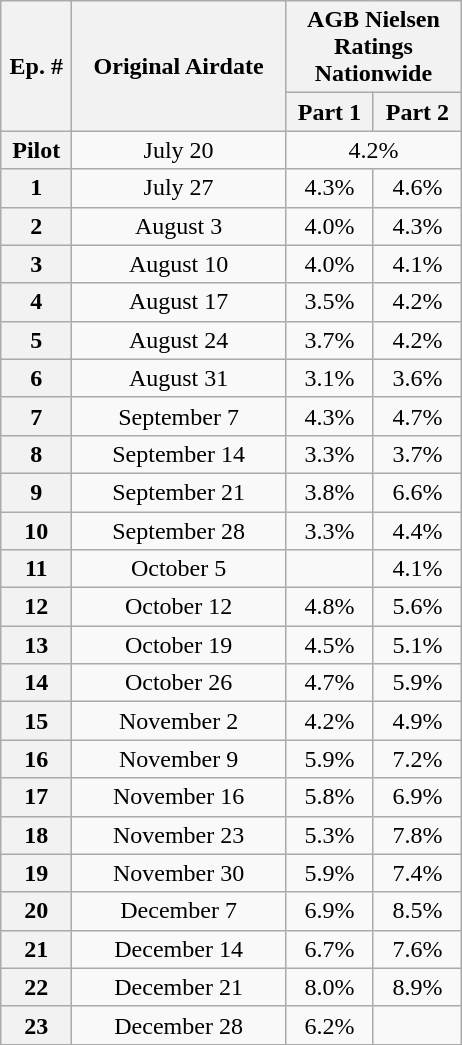<table class="wikitable" style="text-align:center">
<tr>
<th rowspan=2 style=width:40px>Ep. #</th>
<th rowspan=2 style=width:135px>Original Airdate</th>
<th colspan=2 width=110>AGB Nielsen Ratings Nationwide</th>
</tr>
<tr>
<th>Part 1</th>
<th>Part 2</th>
</tr>
<tr>
<th>Pilot</th>
<td>July 20</td>
<td colspan=2>4.2%</td>
</tr>
<tr>
<th>1</th>
<td>July 27</td>
<td>4.3%</td>
<td>4.6%</td>
</tr>
<tr>
<th>2</th>
<td>August 3</td>
<td>4.0%</td>
<td>4.3%</td>
</tr>
<tr>
<th>3</th>
<td>August 10</td>
<td>4.0%</td>
<td>4.1%</td>
</tr>
<tr>
<th>4</th>
<td>August 17</td>
<td>3.5%</td>
<td>4.2%</td>
</tr>
<tr>
<th>5</th>
<td>August 24</td>
<td>3.7%</td>
<td>4.2%</td>
</tr>
<tr>
<th>6</th>
<td>August 31</td>
<td>3.1%</td>
<td>3.6%</td>
</tr>
<tr>
<th>7</th>
<td>September 7</td>
<td>4.3%</td>
<td>4.7%</td>
</tr>
<tr>
<th>8</th>
<td>September 14</td>
<td>3.3%</td>
<td>3.7%</td>
</tr>
<tr>
<th>9</th>
<td>September 21</td>
<td>3.8%</td>
<td>6.6%</td>
</tr>
<tr>
<th>10</th>
<td>September 28</td>
<td>3.3%</td>
<td>4.4%</td>
</tr>
<tr>
<th>11</th>
<td>October 5</td>
<td></td>
<td>4.1%</td>
</tr>
<tr>
<th>12</th>
<td>October 12</td>
<td>4.8%</td>
<td>5.6%</td>
</tr>
<tr>
<th>13</th>
<td>October 19</td>
<td>4.5%</td>
<td>5.1%</td>
</tr>
<tr>
<th>14</th>
<td>October 26</td>
<td>4.7%</td>
<td>5.9%</td>
</tr>
<tr>
<th>15</th>
<td>November 2</td>
<td>4.2%</td>
<td>4.9%</td>
</tr>
<tr>
<th>16</th>
<td>November 9</td>
<td>5.9%</td>
<td>7.2%</td>
</tr>
<tr>
<th>17</th>
<td>November 16</td>
<td>5.8%</td>
<td>6.9%</td>
</tr>
<tr>
<th>18</th>
<td>November 23</td>
<td>5.3%</td>
<td>7.8%</td>
</tr>
<tr>
<th>19</th>
<td>November 30</td>
<td>5.9%</td>
<td>7.4%</td>
</tr>
<tr>
<th>20</th>
<td>December 7</td>
<td>6.9%</td>
<td>8.5%</td>
</tr>
<tr>
<th>21</th>
<td>December 14</td>
<td>6.7%</td>
<td>7.6%</td>
</tr>
<tr>
<th>22</th>
<td>December 21</td>
<td>8.0%</td>
<td>8.9%</td>
</tr>
<tr>
<th>23</th>
<td>December 28</td>
<td>6.2%</td>
<td></td>
</tr>
<tr>
</tr>
</table>
